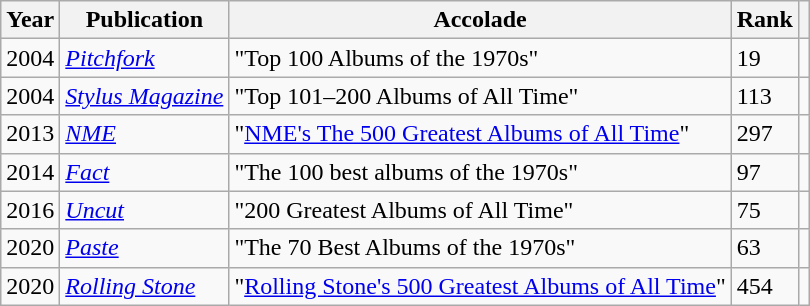<table class="sortable wikitable">
<tr align=center>
<th scope="col">Year</th>
<th scope="col">Publication</th>
<th scope="col">Accolade</th>
<th scope="col">Rank</th>
<th scope="col" class="unsortable"></th>
</tr>
<tr>
<td>2004</td>
<td><a href='#'><em>Pitchfork</em></a></td>
<td>"Top 100 Albums of the 1970s"</td>
<td>19</td>
<td></td>
</tr>
<tr>
<td>2004</td>
<td><em><a href='#'>Stylus Magazine</a></em></td>
<td>"Top 101–200 Albums of All Time"</td>
<td>113</td>
<td></td>
</tr>
<tr>
<td>2013</td>
<td><em><a href='#'>NME</a></em></td>
<td>"<a href='#'>NME's The 500 Greatest Albums of All Time</a>"</td>
<td>297</td>
<td></td>
</tr>
<tr>
<td>2014</td>
<td><a href='#'><em>Fact</em></a></td>
<td>"The 100 best albums of the 1970s"</td>
<td>97</td>
<td></td>
</tr>
<tr>
<td>2016</td>
<td><a href='#'><em>Uncut</em></a></td>
<td>"200 Greatest Albums of All Time"</td>
<td>75</td>
<td></td>
</tr>
<tr>
<td>2020</td>
<td><a href='#'><em>Paste</em></a></td>
<td>"The 70 Best Albums of the 1970s"</td>
<td>63</td>
<td></td>
</tr>
<tr>
<td>2020</td>
<td><em><a href='#'>Rolling Stone</a></em></td>
<td>"<a href='#'>Rolling Stone's 500 Greatest Albums of All Time</a>"</td>
<td>454</td>
<td></td>
</tr>
</table>
